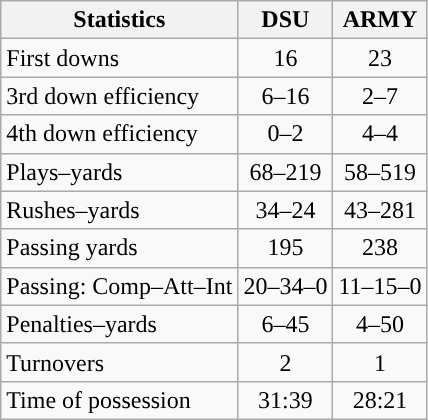<table class="wikitable">
<tr>
<th>Statistics</th>
<th>DSU</th>
<th>ARMY</th>
</tr>
<tr>
<td>First downs</td>
<td align=center>16</td>
<td align=center>23</td>
</tr>
<tr>
<td>3rd down efficiency</td>
<td align=center>6–16</td>
<td align=center>2–7</td>
</tr>
<tr>
<td>4th down efficiency</td>
<td align=center>0–2</td>
<td align=center>4–4</td>
</tr>
<tr>
<td>Plays–yards</td>
<td align=center>68–219</td>
<td align=center>58–519</td>
</tr>
<tr>
<td>Rushes–yards</td>
<td align=center>34–24</td>
<td align=center>43–281</td>
</tr>
<tr>
<td>Passing yards</td>
<td align=center>195</td>
<td align=center>238</td>
</tr>
<tr>
<td>Passing: Comp–Att–Int</td>
<td align=center>20–34–0</td>
<td align=center>11–15–0</td>
</tr>
<tr>
<td>Penalties–yards</td>
<td align=center>6–45</td>
<td align=center>4–50</td>
</tr>
<tr>
<td>Turnovers</td>
<td align=center>2</td>
<td align=center>1</td>
</tr>
<tr>
<td>Time of possession</td>
<td align=center>31:39</td>
<td align=center>28:21</td>
</tr>
</table>
